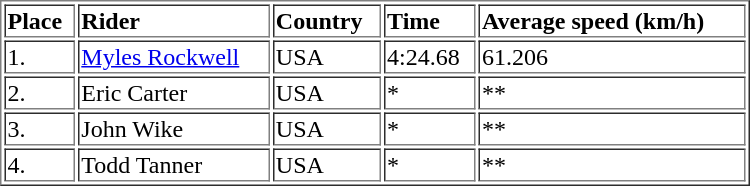<table border="1"  style="text-align:left; width:500px;">
<tr>
<th>Place</th>
<th>Rider</th>
<th>Country</th>
<th>Time</th>
<th>Average speed (km/h)</th>
</tr>
<tr>
<td>1.</td>
<td><a href='#'>Myles Rockwell</a></td>
<td>USA</td>
<td>4:24.68</td>
<td>61.206</td>
</tr>
<tr>
<td>2.</td>
<td>Eric Carter</td>
<td>USA</td>
<td>*</td>
<td>**</td>
</tr>
<tr>
<td>3.</td>
<td>John Wike</td>
<td>USA</td>
<td>*</td>
<td>**</td>
</tr>
<tr>
<td>4.</td>
<td>Todd Tanner</td>
<td>USA</td>
<td>*</td>
<td>**</td>
</tr>
</table>
